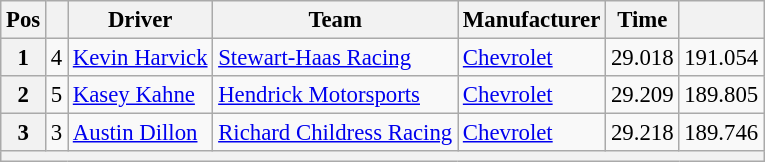<table class="wikitable" style="font-size:95%">
<tr>
<th>Pos</th>
<th></th>
<th>Driver</th>
<th>Team</th>
<th>Manufacturer</th>
<th>Time</th>
<th></th>
</tr>
<tr>
<th>1</th>
<td>4</td>
<td><a href='#'>Kevin Harvick</a></td>
<td><a href='#'>Stewart-Haas Racing</a></td>
<td><a href='#'>Chevrolet</a></td>
<td>29.018</td>
<td>191.054</td>
</tr>
<tr>
<th>2</th>
<td>5</td>
<td><a href='#'>Kasey Kahne</a></td>
<td><a href='#'>Hendrick Motorsports</a></td>
<td><a href='#'>Chevrolet</a></td>
<td>29.209</td>
<td>189.805</td>
</tr>
<tr>
<th>3</th>
<td>3</td>
<td><a href='#'>Austin Dillon</a></td>
<td><a href='#'>Richard Childress Racing</a></td>
<td><a href='#'>Chevrolet</a></td>
<td>29.218</td>
<td>189.746</td>
</tr>
<tr>
<th colspan="7"></th>
</tr>
</table>
